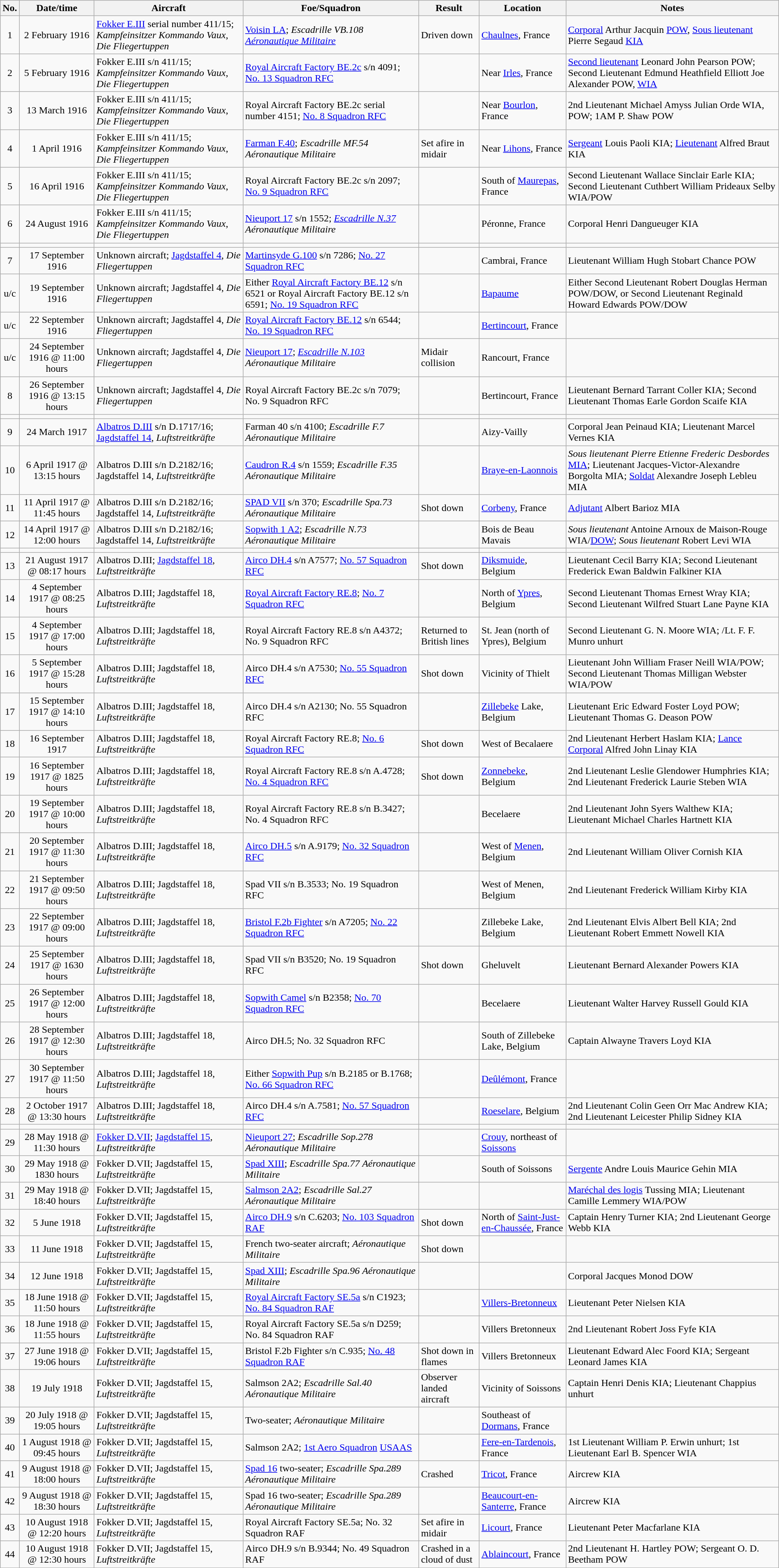<table class="wikitable" border="1" style="margin: 1em auto 1em auto">
<tr>
<th>No.</th>
<th>Date/time</th>
<th>Aircraft</th>
<th>Foe/Squadron</th>
<th>Result</th>
<th>Location</th>
<th>Notes</th>
</tr>
<tr>
<td align="center">1</td>
<td align="center">2 February 1916</td>
<td><a href='#'>Fokker E.III</a> serial number 411/15; <em>Kampfeinsitzer Kommando Vaux</em>, <em>Die Fliegertuppen</em></td>
<td><a href='#'>Voisin LA</a>; <em>Escadrille VB.108</em> <a href='#'><em>Aéronautique Militaire</em></a></td>
<td>Driven down</td>
<td><a href='#'>Chaulnes</a>, France</td>
<td><a href='#'>Corporal</a> Arthur Jacquin <a href='#'>POW</a>, <a href='#'>Sous lieutenant</a> Pierre Segaud <a href='#'>KIA</a></td>
</tr>
<tr>
<td align="center">2</td>
<td align="center">5 February 1916</td>
<td>Fokker E.III s/n 411/15; <em>Kampfeinsitzer Kommando Vaux</em>, <em>Die Fliegertuppen</em></td>
<td><a href='#'>Royal Aircraft Factory BE.2c</a> s/n 4091; <a href='#'>No. 13 Squadron RFC</a></td>
<td></td>
<td>Near <a href='#'>Irles</a>, France</td>
<td><a href='#'>Second lieutenant</a> Leonard John Pearson POW; Second Lieutenant Edmund Heathfield Elliott Joe Alexander POW, <a href='#'>WIA</a></td>
</tr>
<tr>
<td align="center">3</td>
<td align="center">13 March 1916</td>
<td>Fokker E.III s/n 411/15; <em>Kampfeinsitzer Kommando Vaux</em>, <em>Die Fliegertuppen</em></td>
<td>Royal Aircraft Factory BE.2c serial number 4151; <a href='#'>No. 8 Squadron RFC</a></td>
<td></td>
<td>Near <a href='#'>Bourlon</a>, France</td>
<td>2nd Lieutenant Michael Amyss Julian Orde WIA, POW; 1AM P. Shaw POW</td>
</tr>
<tr>
<td align="center">4</td>
<td align="center">1 April 1916</td>
<td>Fokker E.III s/n 411/15; <em>Kampfeinsitzer Kommando Vaux</em>, <em>Die Fliegertuppen</em></td>
<td><a href='#'>Farman F.40</a>; <em>Escadrille MF.54</em> <em>Aéronautique Militaire</em></td>
<td>Set afire in midair</td>
<td>Near <a href='#'>Lihons</a>, France</td>
<td><a href='#'>Sergeant</a> Louis Paoli KIA; <a href='#'>Lieutenant</a> Alfred Braut KIA</td>
</tr>
<tr>
<td align="center">5</td>
<td align="center">16 April 1916</td>
<td>Fokker E.III s/n 411/15; <em>Kampfeinsitzer Kommando Vaux</em>, <em>Die Fliegertuppen</em></td>
<td>Royal Aircraft Factory BE.2c s/n 2097; <a href='#'>No. 9 Squadron RFC</a></td>
<td></td>
<td>South of <a href='#'>Maurepas</a>, France</td>
<td>Second Lieutenant Wallace Sinclair Earle KIA; Second Lieutenant Cuthbert William Prideaux Selby WIA/POW </td>
</tr>
<tr>
<td align="center">6</td>
<td align="center">24 August 1916</td>
<td>Fokker E.III s/n 411/15; <em>Kampfeinsitzer Kommando Vaux</em>, <em>Die Fliegertuppen</em></td>
<td><a href='#'>Nieuport 17</a> s/n 1552; <em><a href='#'>Escadrille N.37</a></em> <em>Aéronautique Militaire</em></td>
<td></td>
<td>Péronne, France</td>
<td>Corporal Henri Dangueuger KIA</td>
</tr>
<tr>
<td align="center"></td>
<td align="center"></td>
<td></td>
<td></td>
<td></td>
<td></td>
<td></td>
</tr>
<tr>
<td align="center">7</td>
<td align="center">17 September 1916</td>
<td>Unknown aircraft; <a href='#'>Jagdstaffel 4</a>, <em>Die Fliegertuppen</em></td>
<td><a href='#'>Martinsyde G.100</a> s/n 7286; <a href='#'>No. 27 Squadron RFC</a></td>
<td></td>
<td>Cambrai, France</td>
<td>Lieutenant William Hugh Stobart Chance POW</td>
</tr>
<tr>
<td align="center">u/c</td>
<td align="center">19 September 1916</td>
<td>Unknown aircraft; Jagdstaffel 4, <em>Die Fliegertuppen</em></td>
<td>Either <a href='#'>Royal Aircraft Factory BE.12</a> s/n 6521 or Royal Aircraft Factory BE.12 s/n 6591; <a href='#'>No. 19 Squadron RFC</a></td>
<td></td>
<td><a href='#'>Bapaume</a></td>
<td>Either Second Lieutenant Robert Douglas Herman POW/DOW, or Second Lieutenant Reginald Howard Edwards POW/DOW</td>
</tr>
<tr>
<td align="center">u/c</td>
<td align="center">22 September 1916</td>
<td>Unknown aircraft; Jagdstaffel 4, <em>Die Fliegertuppen</em></td>
<td><a href='#'>Royal Aircraft Factory BE.12</a> s/n 6544; <a href='#'>No. 19 Squadron RFC</a></td>
<td></td>
<td><a href='#'>Bertincourt</a>, France</td>
<td></td>
</tr>
<tr>
<td align="center">u/c</td>
<td align="center">24 September 1916 @ 11:00 hours</td>
<td>Unknown aircraft; Jagdstaffel 4, <em>Die Fliegertuppen</em></td>
<td><a href='#'>Nieuport 17</a>; <em><a href='#'>Escadrille N.103</a></em> <em>Aéronautique Militaire</em></td>
<td>Midair collision</td>
<td>Rancourt, France</td>
<td></td>
</tr>
<tr>
<td align="center">8</td>
<td align="center">26 September 1916 @ 13:15 hours</td>
<td>Unknown aircraft; Jagdstaffel 4, <em>Die Fliegertuppen</em></td>
<td>Royal Aircraft Factory BE.2c s/n 7079; No. 9 Squadron RFC</td>
<td></td>
<td>Bertincourt, France</td>
<td>Lieutenant Bernard Tarrant Coller KIA; Second Lieutenant Thomas Earle Gordon Scaife KIA</td>
</tr>
<tr>
<td align="center"></td>
<td align="center"></td>
<td></td>
<td></td>
<td></td>
<td></td>
<td></td>
</tr>
<tr>
<td align="center">9</td>
<td align="center">24 March 1917</td>
<td><a href='#'>Albatros D.III</a> s/n D.1717/16; <a href='#'>Jagdstaffel 14</a>, <em>Luftstreitkräfte</em></td>
<td>Farman 40 s/n 4100; <em>Escadrille F.7</em> <em>Aéronautique Militaire</em></td>
<td></td>
<td>Aizy-Vailly</td>
<td>Corporal Jean Peinaud KIA; Lieutenant Marcel Vernes KIA</td>
</tr>
<tr>
<td align="center">10</td>
<td align="center">6 April 1917 @ 13:15 hours</td>
<td>Albatros D.III s/n D.2182/16; Jagdstaffel 14, <em>Luftstreitkräfte</em></td>
<td><a href='#'>Caudron R.4</a> s/n 1559; <em>Escadrille F.35</em> <em>Aéronautique Militaire</em></td>
<td></td>
<td><a href='#'>Braye-en-Laonnois</a></td>
<td><em>Sous lieutenant Pierre Etienne Frederic Desbordes</em> <a href='#'>MIA</a>; Lieutenant Jacques-Victor-Alexandre Borgolta MIA; <a href='#'>Soldat</a> Alexandre Joseph Lebleu MIA</td>
</tr>
<tr>
<td align="center">11</td>
<td align="center">11 April 1917 @ 11:45 hours</td>
<td>Albatros D.III s/n D.2182/16; Jagdstaffel 14, <em>Luftstreitkräfte</em></td>
<td><a href='#'>SPAD VII</a> s/n 370; <em>Escadrille Spa.73</em> <em>Aéronautique Militaire</em></td>
<td>Shot down</td>
<td><a href='#'>Corbeny</a>, France</td>
<td><a href='#'>Adjutant</a> Albert Barioz MIA</td>
</tr>
<tr>
<td align="center">12</td>
<td align="center">14 April 1917 @ 12:00 hours</td>
<td>Albatros D.III s/n D.2182/16; Jagdstaffel 14, <em>Luftstreitkräfte</em></td>
<td><a href='#'>Sopwith 1 A2</a>; <em>Escadrille N.73</em> <em>Aéronautique Militaire</em></td>
<td></td>
<td>Bois de Beau Mavais</td>
<td><em>Sous lieutenant</em> Antoine Arnoux de Maison-Rouge WIA/<a href='#'>DOW</a>; <em>Sous lieutenant</em> Robert Levi WIA</td>
</tr>
<tr>
<td align="center"></td>
<td align="center"></td>
<td></td>
<td></td>
<td></td>
<td></td>
<td></td>
</tr>
<tr>
<td align="center">13</td>
<td align="center">21 August 1917 @ 08:17 hours</td>
<td>Albatros D.III; <a href='#'>Jagdstaffel 18</a>, <em>Luftstreitkräfte</em></td>
<td><a href='#'>Airco DH.4</a> s/n A7577; <a href='#'>No. 57 Squadron RFC</a></td>
<td>Shot down</td>
<td><a href='#'>Diksmuide</a>, Belgium</td>
<td>Lieutenant Cecil Barry KIA; Second Lieutenant Frederick Ewan Baldwin Falkiner KIA</td>
</tr>
<tr>
<td align="center">14</td>
<td align="center">4 September 1917 @ 08:25 hours</td>
<td>Albatros D.III; Jagdstaffel 18, <em>Luftstreitkräfte</em></td>
<td><a href='#'>Royal Aircraft Factory RE.8</a>; <a href='#'>No. 7 Squadron RFC</a></td>
<td></td>
<td>North of <a href='#'>Ypres</a>, Belgium</td>
<td>Second Lieutenant Thomas Ernest Wray KIA; Second Lieutenant Wilfred Stuart Lane Payne KIA</td>
</tr>
<tr>
<td align="center">15</td>
<td align="center">4 September 1917 @ 17:00 hours</td>
<td>Albatros D.III; Jagdstaffel 18, <em>Luftstreitkräfte</em></td>
<td>Royal Aircraft Factory RE.8 s/n A4372;  No. 9 Squadron RFC</td>
<td>Returned to British lines</td>
<td>St. Jean (north of Ypres), Belgium</td>
<td>Second Lieutenant G. N. Moore WIA; /Lt. F. F. Munro unhurt</td>
</tr>
<tr>
<td align="center">16</td>
<td align="center">5 September 1917 @ 15:28 hours</td>
<td>Albatros D.III; Jagdstaffel 18, <em>Luftstreitkräfte</em></td>
<td>Airco DH.4 s/n A7530; <a href='#'>No. 55 Squadron RFC</a></td>
<td>Shot down</td>
<td>Vicinity of Thielt</td>
<td>Lieutenant John William Fraser Neill WIA/POW; Second Lieutenant Thomas Milligan Webster WIA/POW</td>
</tr>
<tr>
<td align="center">17</td>
<td align="center">15 September 1917 @ 14:10 hours</td>
<td>Albatros D.III; Jagdstaffel 18, <em>Luftstreitkräfte</em></td>
<td>Airco DH.4 s/n A2130; No. 55 Squadron RFC</td>
<td></td>
<td><a href='#'>Zillebeke</a> Lake, Belgium</td>
<td>Lieutenant Eric Edward Foster Loyd POW; Lieutenant Thomas G. Deason POW</td>
</tr>
<tr>
<td align="center">18</td>
<td align="center">16 September 1917</td>
<td>Albatros D.III; Jagdstaffel 18, <em>Luftstreitkräfte</em></td>
<td>Royal Aircraft Factory RE.8; <a href='#'>No. 6 Squadron RFC</a></td>
<td>Shot down</td>
<td>West of Becalaere</td>
<td>2nd Lieutenant Herbert Haslam KIA; <a href='#'>Lance Corporal</a> Alfred John Linay KIA</td>
</tr>
<tr>
<td align="center">19</td>
<td align="center">16 September 1917 @ 1825 hours</td>
<td>Albatros D.III; Jagdstaffel 18, <em>Luftstreitkräfte</em></td>
<td>Royal Aircraft Factory RE.8 s/n A.4728; <a href='#'>No. 4 Squadron RFC</a></td>
<td>Shot down</td>
<td><a href='#'>Zonnebeke</a>, Belgium</td>
<td>2nd Lieutenant Leslie Glendower Humphries KIA; 2nd Lieutenant Frederick Laurie Steben WIA</td>
</tr>
<tr>
<td align="center">20</td>
<td align="center">19 September 1917 @ 10:00 hours</td>
<td>Albatros D.III; Jagdstaffel 18, <em>Luftstreitkräfte</em></td>
<td>Royal Aircraft Factory RE.8 s/n B.3427; No. 4 Squadron RFC</td>
<td></td>
<td>Becelaere</td>
<td>2nd Lieutenant John Syers Walthew KIA; Lieutenant Michael Charles Hartnett KIA</td>
</tr>
<tr>
<td align="center">21</td>
<td align="center">20 September 1917 @ 11:30 hours</td>
<td>Albatros D.III; Jagdstaffel 18, <em>Luftstreitkräfte</em></td>
<td><a href='#'>Airco DH.5</a> s/n A.9179; <a href='#'>No. 32 Squadron RFC</a></td>
<td></td>
<td>West of <a href='#'>Menen</a>, Belgium</td>
<td>2nd Lieutenant William Oliver Cornish KIA</td>
</tr>
<tr>
<td align="center">22</td>
<td align="center">21 September 1917 @ 09:50 hours</td>
<td>Albatros D.III; Jagdstaffel 18, <em>Luftstreitkräfte</em></td>
<td>Spad VII s/n B.3533; No. 19 Squadron RFC</td>
<td></td>
<td>West of Menen, Belgium</td>
<td>2nd Lieutenant Frederick William Kirby KIA</td>
</tr>
<tr>
<td align="center">23</td>
<td align="center">22 September 1917 @ 09:00 hours</td>
<td>Albatros D.III; Jagdstaffel 18, <em>Luftstreitkräfte</em></td>
<td><a href='#'>Bristol F.2b Fighter</a> s/n A7205; <a href='#'>No. 22 Squadron RFC</a></td>
<td></td>
<td>Zillebeke Lake, Belgium</td>
<td>2nd Lieutenant Elvis Albert Bell KIA; 2nd Lieutenant Robert Emmett Nowell KIA</td>
</tr>
<tr>
<td align="center">24</td>
<td align="center">25 September 1917 @ 1630 hours</td>
<td>Albatros D.III; Jagdstaffel 18, <em>Luftstreitkräfte</em></td>
<td>Spad VII s/n B3520; No. 19 Squadron RFC</td>
<td>Shot down</td>
<td>Gheluvelt</td>
<td>Lieutenant Bernard Alexander Powers KIA</td>
</tr>
<tr>
<td align="center">25</td>
<td align="center">26 September 1917 @ 12:00 hours</td>
<td>Albatros D.III; Jagdstaffel 18, <em>Luftstreitkräfte</em></td>
<td><a href='#'>Sopwith Camel</a> s/n B2358; <a href='#'>No. 70 Squadron RFC</a></td>
<td></td>
<td>Becelaere</td>
<td>Lieutenant Walter Harvey Russell Gould KIA</td>
</tr>
<tr>
<td align="center">26</td>
<td align="center">28 September 1917 @ 12:30 hours</td>
<td>Albatros D.III; Jagdstaffel 18, <em>Luftstreitkräfte</em></td>
<td>Airco DH.5; No. 32 Squadron RFC</td>
<td></td>
<td>South of Zillebeke Lake, Belgium</td>
<td>Captain Alwayne Travers Loyd KIA</td>
</tr>
<tr>
<td align="center">27</td>
<td align="center">30 September 1917 @ 11:50 hours</td>
<td>Albatros D.III; Jagdstaffel 18, <em>Luftstreitkräfte</em></td>
<td>Either <a href='#'>Sopwith Pup</a> s/n B.2185 or B.1768; <a href='#'>No. 66 Squadron RFC</a></td>
<td></td>
<td><a href='#'>Deûlémont</a>, France</td>
<td></td>
</tr>
<tr>
<td align="center">28</td>
<td align="center">2 October 1917 @ 13:30 hours</td>
<td>Albatros D.III; Jagdstaffel 18, <em>Luftstreitkräfte</em></td>
<td>Airco DH.4 s/n A.7581; <a href='#'>No. 57 Squadron RFC</a></td>
<td></td>
<td><a href='#'>Roeselare</a>, Belgium</td>
<td>2nd Lieutenant Colin Geen Orr Mac Andrew KIA; 2nd Lieutenant Leicester Philip Sidney KIA</td>
</tr>
<tr>
<td align="center"></td>
<td align="center"></td>
<td></td>
<td></td>
<td></td>
<td></td>
<td></td>
</tr>
<tr>
<td align="center">29</td>
<td align="center">28 May 1918 @ 11:30 hours</td>
<td><a href='#'>Fokker D.VII</a>; <a href='#'>Jagdstaffel 15</a>, <em>Luftstreitkräfte</em></td>
<td><a href='#'>Nieuport 27</a>; <em>Escadrille Sop.278</em> <em>Aéronautique Militaire</em></td>
<td></td>
<td><a href='#'>Crouy</a>, northeast of <a href='#'>Soissons</a></td>
<td></td>
</tr>
<tr>
<td align="center">30</td>
<td align="center">29 May 1918 @ 1830 hours</td>
<td>Fokker D.VII; Jagdstaffel 15, <em>Luftstreitkräfte</em></td>
<td><a href='#'>Spad XIII</a>; <em>Escadrille Spa.77</em> <em>Aéronautique Militaire</em></td>
<td></td>
<td>South of Soissons</td>
<td><a href='#'>Sergente</a> Andre Louis Maurice Gehin MIA</td>
</tr>
<tr>
<td align="center">31</td>
<td align="center">29 May 1918 @ 18:40 hours</td>
<td>Fokker D.VII; Jagdstaffel 15, <em>Luftstreitkräfte</em></td>
<td><a href='#'>Salmson 2A2</a>; <em>Escadrille Sal.27</em> <em>Aéronautique Militaire</em></td>
<td></td>
<td></td>
<td><a href='#'>Maréchal des logis</a> Tussing MIA; Lieutenant Camille Lemmery WIA/POW</td>
</tr>
<tr>
<td align="center">32</td>
<td align="center">5 June 1918</td>
<td>Fokker D.VII; Jagdstaffel 15, <em>Luftstreitkräfte</em></td>
<td><a href='#'>Airco DH.9</a> s/n C.6203; <a href='#'>No. 103 Squadron RAF</a></td>
<td>Shot down</td>
<td>North of <a href='#'>Saint-Just-en-Chaussée</a>, France</td>
<td>Captain Henry Turner KIA; 2nd Lieutenant George Webb KIA</td>
</tr>
<tr>
<td align="center">33</td>
<td align="center">11 June 1918</td>
<td>Fokker D.VII; Jagdstaffel 15, <em>Luftstreitkräfte</em></td>
<td>French two-seater aircraft; <em>Aéronautique Militaire</em></td>
<td>Shot down</td>
<td></td>
<td></td>
</tr>
<tr>
<td align="center">34</td>
<td align="center">12 June 1918</td>
<td>Fokker D.VII; Jagdstaffel 15, <em>Luftstreitkräfte</em></td>
<td><a href='#'>Spad XIII</a>; <em>Escadrille Spa.96</em> <em>Aéronautique Militaire</em></td>
<td></td>
<td></td>
<td>Corporal Jacques Monod DOW</td>
</tr>
<tr>
<td align="center">35</td>
<td align="center">18 June 1918 @ 11:50 hours</td>
<td>Fokker D.VII; Jagdstaffel 15, <em>Luftstreitkräfte</em></td>
<td><a href='#'>Royal Aircraft Factory SE.5a</a> s/n C1923; <a href='#'>No. 84 Squadron RAF</a></td>
<td></td>
<td><a href='#'>Villers-Bretonneux</a></td>
<td>Lieutenant Peter Nielsen KIA</td>
</tr>
<tr>
<td align="center">36</td>
<td align="center">18 June 1918 @ 11:55 hours</td>
<td>Fokker D.VII; Jagdstaffel 15, <em>Luftstreitkräfte</em></td>
<td>Royal Aircraft Factory SE.5a s/n D259; No. 84 Squadron RAF</td>
<td></td>
<td>Villers Bretonneux</td>
<td>2nd Lieutenant Robert Joss Fyfe KIA</td>
</tr>
<tr>
<td align="center">37</td>
<td align="center">27 June 1918 @ 19:06 hours</td>
<td>Fokker D.VII; Jagdstaffel 15, <em>Luftstreitkräfte</em></td>
<td>Bristol F.2b Fighter s/n C.935; <a href='#'>No. 48 Squadron RAF</a></td>
<td>Shot down in flames</td>
<td>Villers Bretonneux</td>
<td>Lieutenant Edward Alec Foord KIA; Sergeant Leonard James KIA</td>
</tr>
<tr>
<td align="center">38</td>
<td align="center">19 July 1918</td>
<td>Fokker D.VII; Jagdstaffel 15, <em>Luftstreitkräfte</em></td>
<td>Salmson 2A2; <em>Escadrille Sal.40</em> <em>Aéronautique Militaire</em></td>
<td>Observer landed aircraft</td>
<td>Vicinity of Soissons</td>
<td>Captain Henri Denis KIA; Lieutenant Chappius unhurt</td>
</tr>
<tr>
<td align="center">39</td>
<td align="center">20 July 1918 @ 19:05 hours</td>
<td>Fokker D.VII; Jagdstaffel 15, <em>Luftstreitkräfte</em></td>
<td>Two-seater; <em>Aéronautique Militaire</em></td>
<td></td>
<td>Southeast of <a href='#'>Dormans</a>, France</td>
<td></td>
</tr>
<tr>
<td align="center">40</td>
<td align="center">1 August 1918 @ 09:45 hours</td>
<td>Fokker D.VII; Jagdstaffel 15, <em>Luftstreitkräfte</em></td>
<td>Salmson 2A2; <a href='#'>1st Aero Squadron</a> <a href='#'>USAAS</a></td>
<td></td>
<td><a href='#'>Fere-en-Tardenois</a>, France</td>
<td>1st Lieutenant William P. Erwin unhurt; 1st Lieutenant Earl B. Spencer WIA</td>
</tr>
<tr>
<td align="center">41</td>
<td align="center">9 August 1918 @ 18:00 hours</td>
<td>Fokker D.VII; Jagdstaffel 15, <em>Luftstreitkräfte</em></td>
<td><a href='#'>Spad 16</a> two-seater; <em>Escadrille Spa.289</em> <em>Aéronautique Militaire</em></td>
<td>Crashed</td>
<td><a href='#'>Tricot</a>, France</td>
<td>Aircrew KIA</td>
</tr>
<tr>
<td align="center">42</td>
<td align="center">9 August 1918 @ 18:30 hours</td>
<td>Fokker D.VII; Jagdstaffel 15, <em>Luftstreitkräfte</em></td>
<td>Spad 16 two-seater; <em>Escadrille Spa.289</em> <em>Aéronautique Militaire</em></td>
<td></td>
<td><a href='#'>Beaucourt-en-Santerre</a>, France</td>
<td>Aircrew KIA</td>
</tr>
<tr>
<td align="center">43</td>
<td align="center">10 August 1918 @ 12:20 hours</td>
<td>Fokker D.VII; Jagdstaffel 15, <em>Luftstreitkräfte</em></td>
<td>Royal Aircraft Factory SE.5a; No. 32 Squadron RAF</td>
<td>Set afire in midair</td>
<td><a href='#'>Licourt</a>, France</td>
<td>Lieutenant Peter Macfarlane KIA</td>
</tr>
<tr>
<td align="center">44</td>
<td align="center">10 August 1918 @ 12:30 hours</td>
<td>Fokker D.VII; Jagdstaffel 15, <em>Luftstreitkräfte</em></td>
<td>Airco DH.9 s/n B.9344; No. 49 Squadron RAF</td>
<td>Crashed in a cloud of dust</td>
<td><a href='#'>Ablaincourt</a>, France</td>
<td>2nd Lieutenant H. Hartley POW; Sergeant O. D. Beetham POW</td>
</tr>
<tr>
</tr>
</table>
